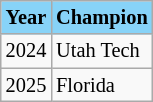<table class="wikitable" style="font-size:85%;">
<tr ! style="background-color: #87D3F8;">
<td><strong>Year</strong></td>
<td><strong>Champion</strong></td>
</tr>
<tr --->
<td>2024</td>
<td>Utah Tech</td>
</tr>
<tr>
<td>2025</td>
<td>Florida</td>
</tr>
</table>
